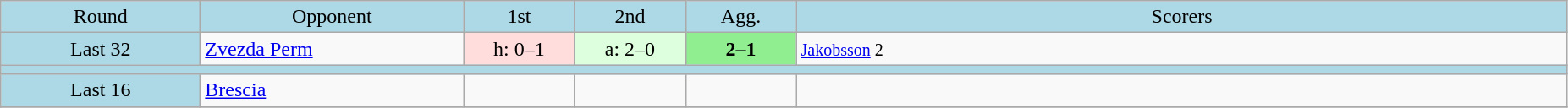<table class="wikitable" style="text-align:center">
<tr bgcolor=lightblue>
<td width=150px>Round</td>
<td width=200px>Opponent</td>
<td width=80px>1st</td>
<td width=80px>2nd</td>
<td width=80px>Agg.</td>
<td width=600px>Scorers</td>
</tr>
<tr>
<td bgcolor=lightblue>Last 32</td>
<td align=left> <a href='#'>Zvezda Perm</a></td>
<td bgcolor="#ffdddd">h: 0–1</td>
<td bgcolor=#ddffdd>a: 2–0</td>
<td bgcolor=lightgreen><strong>2–1</strong></td>
<td align=left><small><a href='#'>Jakobsson</a> 2</small></td>
</tr>
<tr bgcolor=lightblue>
<td colspan=6></td>
</tr>
<tr>
<td bgcolor=lightblue>Last 16</td>
<td align=left> <a href='#'>Brescia</a></td>
<td></td>
<td></td>
<td></td>
<td></td>
</tr>
<tr>
</tr>
</table>
